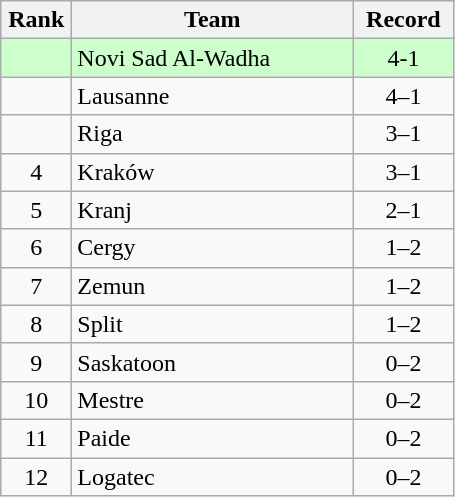<table class="wikitable" style="text-align: center;">
<tr>
<th width=40>Rank</th>
<th width=180>Team</th>
<th width=60>Record</th>
</tr>
<tr bgcolor="#ccffcc">
<td></td>
<td align="left"> Novi Sad Al-Wadha</td>
<td>4-1</td>
</tr>
<tr>
<td></td>
<td align="left"> Lausanne</td>
<td>4–1</td>
</tr>
<tr>
<td></td>
<td align="left"> Riga</td>
<td>3–1</td>
</tr>
<tr>
<td>4</td>
<td align="left"> Kraków</td>
<td>3–1</td>
</tr>
<tr>
<td>5</td>
<td align="left"> Kranj</td>
<td>2–1</td>
</tr>
<tr>
<td>6</td>
<td align="left"> Cergy</td>
<td>1–2</td>
</tr>
<tr>
<td>7</td>
<td align="left"> Zemun</td>
<td>1–2</td>
</tr>
<tr>
<td>8</td>
<td align="left"> Split</td>
<td>1–2</td>
</tr>
<tr>
<td>9</td>
<td align="left"> Saskatoon</td>
<td>0–2</td>
</tr>
<tr>
<td>10</td>
<td align="left"> Mestre</td>
<td>0–2</td>
</tr>
<tr>
<td>11</td>
<td align="left"> Paide</td>
<td>0–2</td>
</tr>
<tr>
<td>12</td>
<td align="left"> Logatec</td>
<td>0–2</td>
</tr>
</table>
